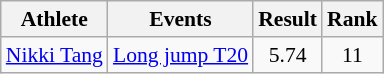<table class=wikitable style="font-size:90%">
<tr>
<th>Athlete</th>
<th>Events</th>
<th>Result</th>
<th>Rank</th>
</tr>
<tr align=center>
<td align=left><a href='#'>Nikki Tang</a></td>
<td align=left><a href='#'>Long jump T20</a></td>
<td>5.74</td>
<td>11</td>
</tr>
</table>
